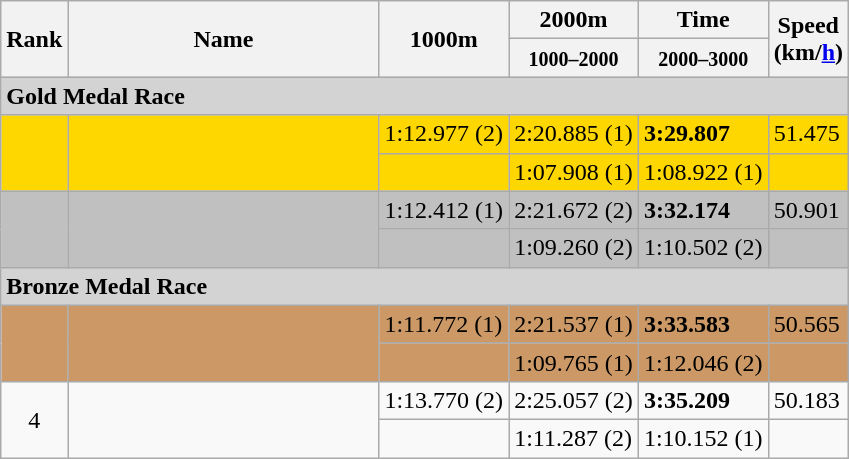<table class="wikitable">
<tr>
<th rowspan=2 width=20>Rank</th>
<th rowspan=2 width=200>Name</th>
<th rowspan=2>1000m</th>
<th>2000m</th>
<th>Time</th>
<th rowspan=2>Speed<br>(km/<a href='#'>h</a>)</th>
</tr>
<tr>
<th><small>1000–2000</small></th>
<th><small>2000–3000</small></th>
</tr>
<tr>
<td colspan=8 bgcolor=d3d3d3><strong>Gold Medal Race</strong></td>
</tr>
<tr bgcolor=gold>
<td rowspan=2 align=center></td>
<td rowspan=2></td>
<td>1:12.977 (2)</td>
<td>2:20.885 (1)</td>
<td><strong>3:29.807</strong></td>
<td>51.475</td>
</tr>
<tr bgcolor=gold>
<td></td>
<td>1:07.908 (1)</td>
<td>1:08.922 (1)</td>
<td></td>
</tr>
<tr bgcolor=silver>
<td rowspan=2 align=center></td>
<td rowspan=2></td>
<td>1:12.412 (1)</td>
<td>2:21.672 (2)</td>
<td><strong>3:32.174</strong></td>
<td>50.901</td>
</tr>
<tr bgcolor=silver>
<td></td>
<td>1:09.260 (2)</td>
<td>1:10.502 (2)</td>
<td></td>
</tr>
<tr>
<td colspan=8 bgcolor=d3d3d3><strong>Bronze Medal Race</strong></td>
</tr>
<tr bgcolor=cc9966>
<td rowspan=2 align=center></td>
<td rowspan=2></td>
<td>1:11.772 (1)</td>
<td>2:21.537 (1)</td>
<td><strong>3:33.583</strong></td>
<td>50.565</td>
</tr>
<tr bgcolor=cc9966>
<td></td>
<td>1:09.765 (1)</td>
<td>1:12.046 (2)</td>
<td></td>
</tr>
<tr>
<td rowspan=2 align=center>4</td>
<td rowspan=2></td>
<td>1:13.770 (2)</td>
<td>2:25.057 (2)</td>
<td><strong>3:35.209</strong></td>
<td>50.183</td>
</tr>
<tr>
<td></td>
<td>1:11.287 (2)</td>
<td>1:10.152 (1)</td>
<td></td>
</tr>
</table>
